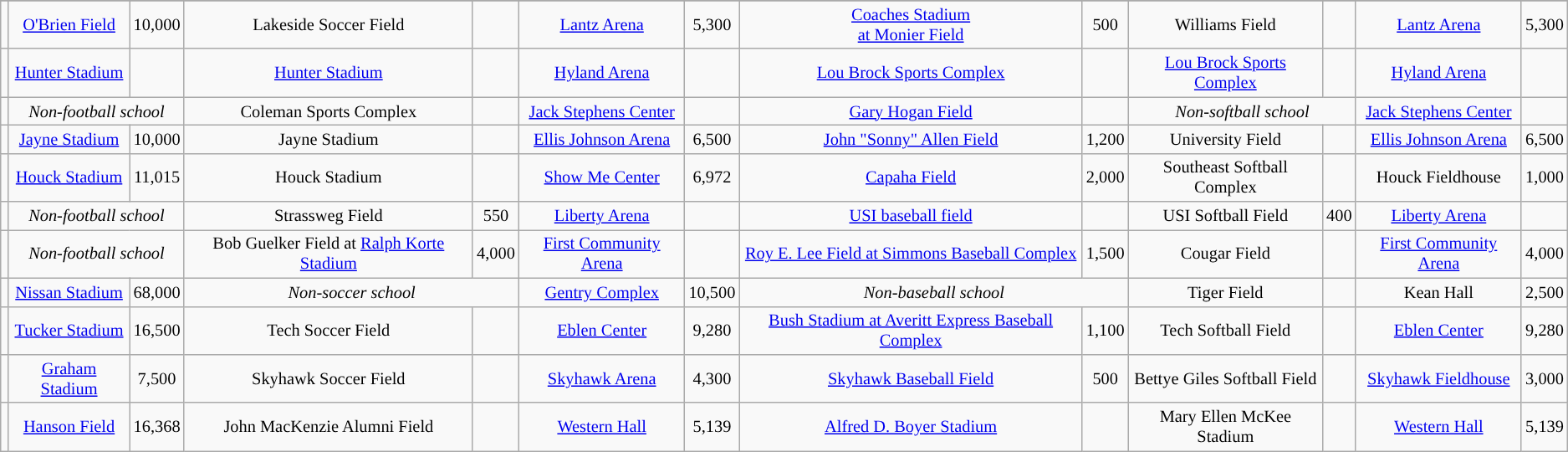<table class="wikitable sortable" style="text-align:center; font-size:85%">
<tr>
</tr>
<tr>
<td style="text-align:center; "><a href='#'></a></td>
<td><a href='#'>O'Brien Field</a></td>
<td>10,000</td>
<td>Lakeside Soccer Field</td>
<td></td>
<td><a href='#'>Lantz Arena</a></td>
<td>5,300</td>
<td><a href='#'>Coaches Stadium<br>at Monier Field</a></td>
<td>500</td>
<td>Williams Field</td>
<td></td>
<td><a href='#'>Lantz Arena</a></td>
<td>5,300</td>
</tr>
<tr>
<td style="text-align:center; "><a href='#'></a></td>
<td><a href='#'>Hunter Stadium</a></td>
<td></td>
<td><a href='#'>Hunter Stadium</a></td>
<td></td>
<td><a href='#'>Hyland Arena</a></td>
<td></td>
<td><a href='#'>Lou Brock Sports Complex</a></td>
<td></td>
<td><a href='#'>Lou Brock Sports Complex</a></td>
<td></td>
<td><a href='#'>Hyland Arena</a></td>
<td></td>
</tr>
<tr>
<td style="text-align:center; "><a href='#'></a></td>
<td colspan="2" style="text-align:center;"><em>Non-football school</em></td>
<td>Coleman Sports Complex</td>
<td></td>
<td><a href='#'>Jack Stephens Center</a></td>
<td></td>
<td><a href='#'>Gary Hogan Field</a></td>
<td></td>
<td colspan="2" style="text-align:center;"><em>Non-softball school</em></td>
<td><a href='#'>Jack Stephens Center</a></td>
<td></td>
</tr>
<tr>
<td style="text-align:center; "><a href='#'></a></td>
<td><a href='#'>Jayne Stadium</a></td>
<td>10,000</td>
<td>Jayne Stadium</td>
<td></td>
<td><a href='#'>Ellis Johnson Arena</a></td>
<td>6,500</td>
<td><a href='#'>John "Sonny" Allen Field</a></td>
<td>1,200</td>
<td>University Field</td>
<td></td>
<td><a href='#'>Ellis Johnson Arena</a></td>
<td>6,500</td>
</tr>
<tr>
<td style="text-align:center; "><a href='#'></a></td>
<td><a href='#'>Houck Stadium</a></td>
<td>11,015</td>
<td>Houck Stadium</td>
<td></td>
<td><a href='#'>Show Me Center</a></td>
<td>6,972</td>
<td><a href='#'>Capaha Field</a></td>
<td>2,000</td>
<td>Southeast Softball Complex</td>
<td></td>
<td>Houck Fieldhouse</td>
<td>1,000</td>
</tr>
<tr>
<td style="text-align:center; "><a href='#'></a></td>
<td colspan="2" style="text-align:center;"><em>Non-football school</em></td>
<td>Strassweg Field</td>
<td>550</td>
<td><a href='#'>Liberty Arena</a></td>
<td></td>
<td><a href='#'>USI baseball field</a></td>
<td></td>
<td>USI Softball Field</td>
<td>400</td>
<td><a href='#'>Liberty Arena</a></td>
<td></td>
</tr>
<tr>
<td style="text-align:center; "><a href='#'></a></td>
<td colspan="2" style="text-align:center;"><em>Non-football school</em></td>
<td>Bob Guelker Field at <a href='#'>Ralph Korte Stadium</a></td>
<td>4,000</td>
<td><a href='#'>First Community Arena</a></td>
<td></td>
<td><a href='#'>Roy E. Lee Field at Simmons Baseball Complex</a></td>
<td>1,500</td>
<td>Cougar Field</td>
<td></td>
<td><a href='#'>First Community Arena</a></td>
<td>4,000</td>
</tr>
<tr>
<td style="text-align:center; "><a href='#'></a></td>
<td><a href='#'>Nissan Stadium</a></td>
<td>68,000</td>
<td colspan="2" style="text-align:center;"><em>Non-soccer school</em></td>
<td><a href='#'>Gentry Complex</a></td>
<td>10,500</td>
<td colspan="2" style="text-align:center;"><em>Non-baseball school</em></td>
<td>Tiger Field</td>
<td></td>
<td>Kean Hall</td>
<td>2,500</td>
</tr>
<tr>
<td style="text-align:center; "><a href='#'></a></td>
<td><a href='#'>Tucker Stadium</a></td>
<td>16,500</td>
<td>Tech Soccer Field</td>
<td></td>
<td><a href='#'>Eblen Center</a></td>
<td>9,280</td>
<td><a href='#'>Bush Stadium at Averitt Express Baseball Complex</a></td>
<td>1,100</td>
<td>Tech Softball Field</td>
<td></td>
<td><a href='#'>Eblen Center</a></td>
<td>9,280</td>
</tr>
<tr>
<td style="text-align:center; "><a href='#'></a></td>
<td><a href='#'>Graham Stadium</a></td>
<td>7,500</td>
<td>Skyhawk Soccer Field</td>
<td></td>
<td><a href='#'>Skyhawk Arena</a></td>
<td>4,300</td>
<td><a href='#'>Skyhawk Baseball Field</a></td>
<td>500</td>
<td>Bettye Giles Softball Field</td>
<td></td>
<td><a href='#'>Skyhawk Fieldhouse</a></td>
<td>3,000</td>
</tr>
<tr>
<td style="text-align:center; "><a href='#'></a></td>
<td><a href='#'>Hanson Field</a></td>
<td>16,368</td>
<td>John MacKenzie Alumni Field</td>
<td></td>
<td><a href='#'>Western Hall</a></td>
<td>5,139</td>
<td><a href='#'>Alfred D. Boyer Stadium</a></td>
<td></td>
<td>Mary Ellen McKee Stadium</td>
<td></td>
<td><a href='#'>Western Hall</a></td>
<td>5,139</td>
</tr>
</table>
